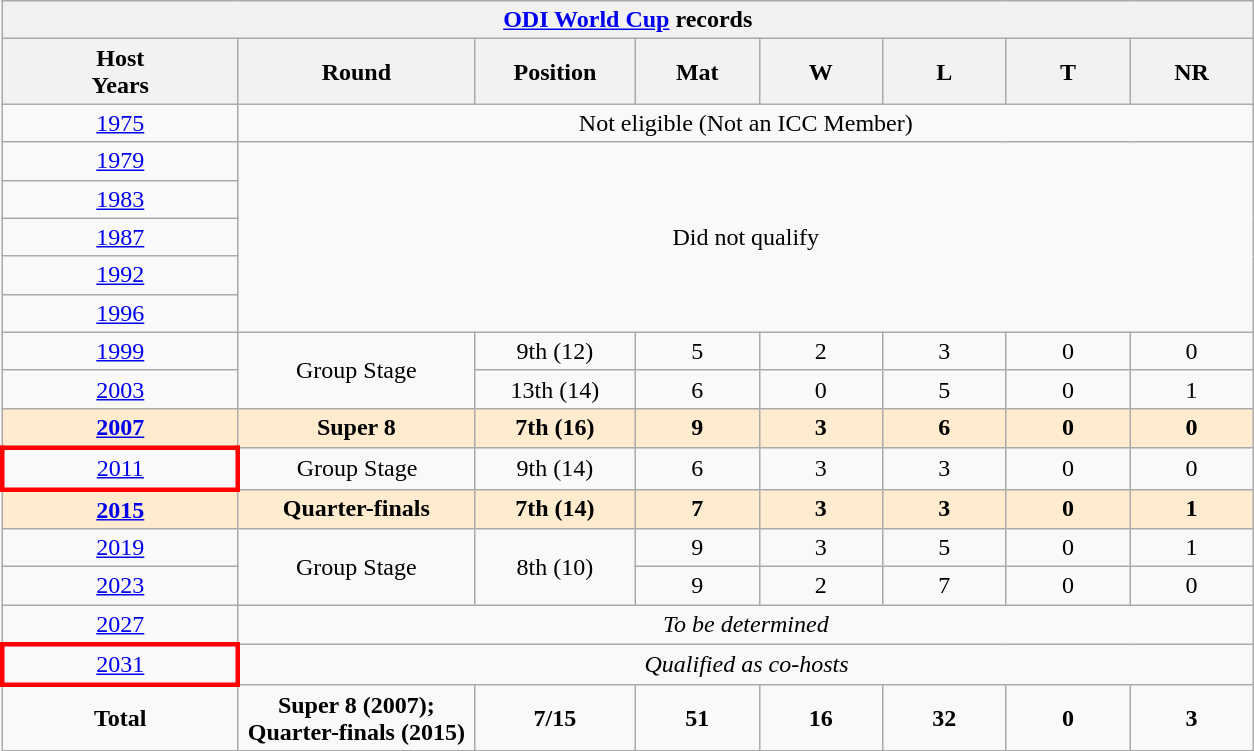<table class="wikitable" style="text-align: center">
<tr>
<th colspan="8"><a href='#'>ODI World Cup</a> records</th>
</tr>
<tr>
<th width=150>Host<br>Years</th>
<th width=150>Round</th>
<th width=100>Position</th>
<th width=75>Mat</th>
<th width=75>W</th>
<th width=75>L</th>
<th width=75>T</th>
<th width=75>NR</th>
</tr>
<tr>
<td> <a href='#'>1975</a></td>
<td colspan="7">Not eligible (Not an ICC Member)</td>
</tr>
<tr>
<td> <a href='#'>1979</a></td>
<td colspan="7" rowspan="5">Did not qualify</td>
</tr>
<tr>
<td>  <a href='#'>1983</a></td>
</tr>
<tr>
<td>  <a href='#'>1987</a></td>
</tr>
<tr>
<td>  <a href='#'>1992</a></td>
</tr>
<tr>
<td>   <a href='#'>1996</a></td>
</tr>
<tr>
<td>  <a href='#'>1999</a></td>
<td rowspan="2">Group Stage</td>
<td>9th (12)</td>
<td>5</td>
<td>2</td>
<td>3</td>
<td>0</td>
<td>0</td>
</tr>
<tr>
<td>   <a href='#'>2003</a></td>
<td>13th (14)</td>
<td>6</td>
<td>0</td>
<td>5</td>
<td>0</td>
<td>1</td>
</tr>
<tr style="background:#ffebcd;">
<td><strong> <a href='#'>2007</a></strong></td>
<td><strong>Super 8</strong></td>
<td><strong>7th (16)</strong></td>
<td><strong>9</strong></td>
<td><strong>3</strong></td>
<td><strong>6</strong></td>
<td><strong>0</strong></td>
<td><strong>0</strong></td>
</tr>
<tr>
<td style="border: 3px solid red">   <a href='#'>2011</a></td>
<td>Group Stage</td>
<td>9th (14)</td>
<td>6</td>
<td>3</td>
<td>3</td>
<td>0</td>
<td>0</td>
</tr>
<tr style="background:#ffebcd;">
<td><strong>  <a href='#'>2015</a></strong></td>
<td><strong>Quarter-finals</strong></td>
<td><strong>7th (14)</strong></td>
<td><strong>7</strong></td>
<td><strong>3</strong></td>
<td><strong>3</strong></td>
<td><strong>0</strong></td>
<td><strong>1</strong></td>
</tr>
<tr>
<td>  <a href='#'>2019</a></td>
<td rowspan="2">Group Stage</td>
<td rowspan="2">8th (10)</td>
<td>9</td>
<td>3</td>
<td>5</td>
<td>0</td>
<td>1</td>
</tr>
<tr>
<td> <a href='#'>2023</a></td>
<td>9</td>
<td>2</td>
<td>7</td>
<td>0</td>
<td>0</td>
</tr>
<tr>
<td>   <a href='#'>2027</a></td>
<td colspan="7"><em>To be determined</em></td>
</tr>
<tr>
<td style="border: 3px solid red">  <a href='#'>2031</a></td>
<td colspan="7"><em>Qualified as co-hosts</em></td>
</tr>
<tr>
<td><strong>Total</strong></td>
<td><strong>Super 8 (2007); Quarter-finals (2015)</strong></td>
<td><strong>7/15</strong></td>
<td><strong>51</strong></td>
<td><strong>16</strong></td>
<td><strong>32</strong></td>
<td><strong>0</strong></td>
<td><strong>3</strong></td>
</tr>
</table>
